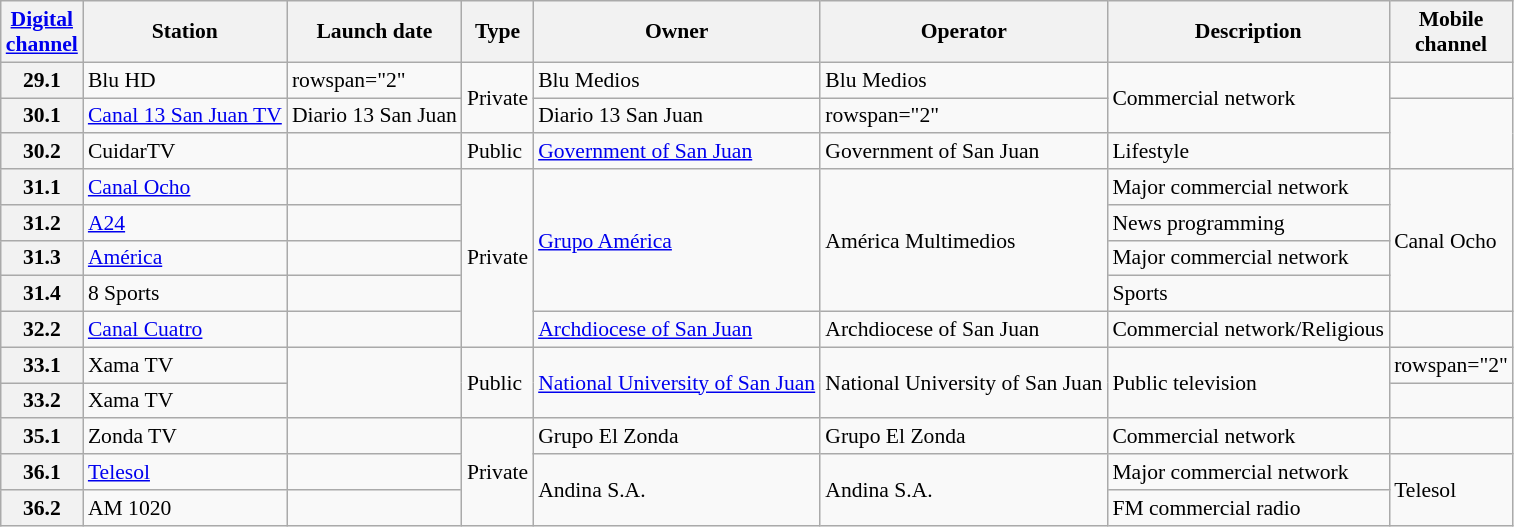<table class="wikitable sortable" style="font-size: 90%;">
<tr>
<th><a href='#'>Digital<br>channel</a></th>
<th>Station</th>
<th>Launch date</th>
<th>Type</th>
<th>Owner</th>
<th>Operator</th>
<th>Description</th>
<th>Mobile<br>channel</th>
</tr>
<tr>
<th>29.1</th>
<td>Blu HD</td>
<td>rowspan="2" </td>
<td rowspan="2">Private</td>
<td>Blu Medios</td>
<td>Blu Medios</td>
<td rowspan="2">Commercial network</td>
<td></td>
</tr>
<tr>
<th>30.1</th>
<td><a href='#'>Canal 13 San Juan TV</a></td>
<td>Diario 13 San Juan</td>
<td>Diario 13 San Juan</td>
<td>rowspan="2" </td>
</tr>
<tr>
<th>30.2</th>
<td>CuidarTV</td>
<td></td>
<td>Public</td>
<td><a href='#'>Government of San Juan</a></td>
<td>Government of San Juan</td>
<td>Lifestyle</td>
</tr>
<tr>
<th>31.1</th>
<td><a href='#'>Canal Ocho</a> </td>
<td></td>
<td rowspan="5">Private</td>
<td rowspan="4"><a href='#'>Grupo América</a></td>
<td rowspan="4">América Multimedios</td>
<td>Major commercial network</td>
<td rowspan="4">Canal Ocho</td>
</tr>
<tr>
<th>31.2</th>
<td><a href='#'>A24</a></td>
<td></td>
<td>News programming</td>
</tr>
<tr>
<th>31.3</th>
<td><a href='#'>América</a></td>
<td></td>
<td>Major commercial network</td>
</tr>
<tr>
<th>31.4</th>
<td>8 Sports</td>
<td></td>
<td>Sports</td>
</tr>
<tr>
<th>32.2</th>
<td><a href='#'>Canal Cuatro</a></td>
<td></td>
<td><a href='#'>Archdiocese of San Juan</a></td>
<td>Archdiocese of San Juan</td>
<td>Commercial network/Religious</td>
<td></td>
</tr>
<tr>
<th>33.1</th>
<td>Xama TV</td>
<td rowspan="2"></td>
<td rowspan="2">Public</td>
<td rowspan="2"><a href='#'>National University of San Juan</a></td>
<td rowspan="2">National University of San Juan</td>
<td rowspan="2">Public television</td>
<td>rowspan="2" </td>
</tr>
<tr>
<th>33.2</th>
<td>Xama TV </td>
</tr>
<tr>
<th>35.1</th>
<td>Zonda TV</td>
<td></td>
<td rowspan="3">Private</td>
<td>Grupo El Zonda</td>
<td>Grupo El Zonda</td>
<td>Commercial network</td>
<td></td>
</tr>
<tr>
<th>36.1</th>
<td><a href='#'>Telesol</a> </td>
<td></td>
<td rowspan="2">Andina S.A.</td>
<td rowspan="2">Andina S.A.</td>
<td>Major commercial network</td>
<td rowspan="2">Telesol</td>
</tr>
<tr>
<th>36.2</th>
<td>AM 1020</td>
<td></td>
<td>FM commercial radio</td>
</tr>
</table>
